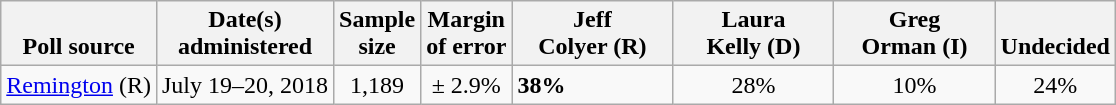<table class="wikitable">
<tr valign=bottom>
<th>Poll source</th>
<th>Date(s)<br>administered</th>
<th>Sample<br>size</th>
<th>Margin<br>of error</th>
<th style="width:100px;">Jeff<br>Colyer (R)</th>
<th style="width:100px;">Laura<br>Kelly (D)</th>
<th style="width:100px;">Greg<br>Orman (I)</th>
<th>Undecided</th>
</tr>
<tr>
<td><a href='#'>Remington</a> (R)</td>
<td align=center>July 19–20, 2018</td>
<td align=center>1,189</td>
<td align=center>± 2.9%</td>
<td><strong>38%</strong></td>
<td align=center>28%</td>
<td align=center>10%</td>
<td align=center>24%</td>
</tr>
</table>
